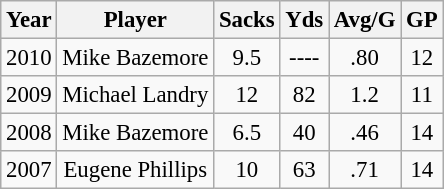<table class="wikitable" style="font-size: 95%; text-align:center;">
<tr>
<th>Year</th>
<th>Player</th>
<th>Sacks</th>
<th>Yds</th>
<th>Avg/G</th>
<th>GP</th>
</tr>
<tr>
<td>2010</td>
<td>Mike Bazemore</td>
<td>9.5</td>
<td>----</td>
<td>.80</td>
<td>12</td>
</tr>
<tr>
<td>2009</td>
<td>Michael Landry</td>
<td>12</td>
<td>82</td>
<td>1.2</td>
<td>11</td>
</tr>
<tr>
<td>2008</td>
<td>Mike Bazemore</td>
<td>6.5</td>
<td>40</td>
<td>.46</td>
<td>14</td>
</tr>
<tr>
<td>2007</td>
<td>Eugene Phillips</td>
<td>10</td>
<td>63</td>
<td>.71</td>
<td>14</td>
</tr>
</table>
